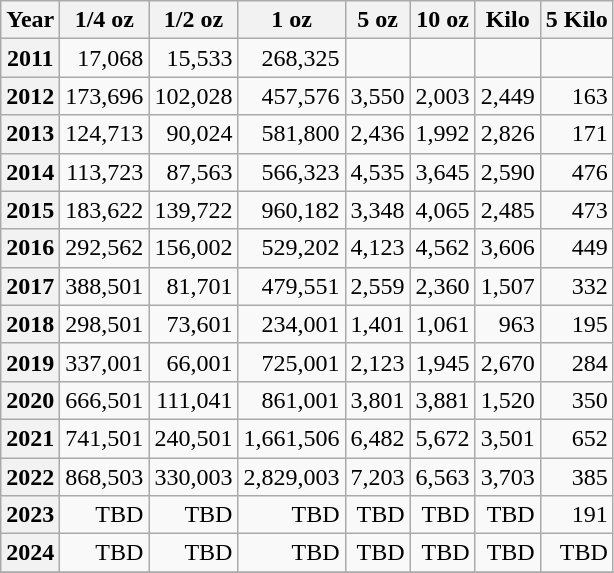<table class="wikitable">
<tr>
<th>Year</th>
<th>1/4 oz</th>
<th>1/2 oz</th>
<th>1 oz</th>
<th>5 oz</th>
<th>10 oz</th>
<th>Kilo</th>
<th>5 Kilo</th>
</tr>
<tr style="text-align:right;">
<th>2011</th>
<td>17,068</td>
<td>15,533</td>
<td>268,325</td>
<td></td>
<td></td>
<td></td>
<td></td>
</tr>
<tr style="text-align:right;">
<th>2012</th>
<td>173,696</td>
<td>102,028</td>
<td>457,576</td>
<td>3,550</td>
<td>2,003</td>
<td>2,449</td>
<td>163</td>
</tr>
<tr style="text-align:right;">
<th>2013</th>
<td>124,713</td>
<td>90,024</td>
<td>581,800</td>
<td>2,436</td>
<td>1,992</td>
<td>2,826</td>
<td>171</td>
</tr>
<tr style="text-align:right;">
<th>2014</th>
<td>113,723</td>
<td>87,563</td>
<td>566,323</td>
<td>4,535</td>
<td>3,645</td>
<td>2,590</td>
<td>476</td>
</tr>
<tr style="text-align:right;">
<th>2015</th>
<td>183,622</td>
<td>139,722</td>
<td>960,182</td>
<td>3,348</td>
<td>4,065</td>
<td>2,485</td>
<td>473</td>
</tr>
<tr style="text-align:right;">
<th>2016</th>
<td>292,562</td>
<td>156,002</td>
<td>529,202</td>
<td>4,123</td>
<td>4,562</td>
<td>3,606</td>
<td>449</td>
</tr>
<tr style="text-align:right;">
<th>2017</th>
<td>388,501</td>
<td>81,701</td>
<td>479,551</td>
<td>2,559</td>
<td>2,360</td>
<td>1,507</td>
<td>332</td>
</tr>
<tr style="text-align:right;">
<th>2018</th>
<td>298,501</td>
<td>73,601</td>
<td>234,001</td>
<td>1,401</td>
<td>1,061</td>
<td>963</td>
<td>195</td>
</tr>
<tr style="text-align:right;">
<th>2019</th>
<td>337,001</td>
<td>66,001</td>
<td>725,001</td>
<td>2,123</td>
<td>1,945</td>
<td>2,670</td>
<td>284</td>
</tr>
<tr style="text-align:right;">
<th>2020</th>
<td>666,501</td>
<td>111,041</td>
<td>861,001</td>
<td>3,801</td>
<td>3,881</td>
<td>1,520</td>
<td>350</td>
</tr>
<tr style="text-align:right;">
<th>2021</th>
<td>741,501</td>
<td>240,501</td>
<td>1,661,506</td>
<td>6,482</td>
<td>5,672</td>
<td>3,501</td>
<td>652</td>
</tr>
<tr style="text-align:right;">
<th>2022</th>
<td>868,503</td>
<td>330,003</td>
<td>2,829,003</td>
<td>7,203</td>
<td>6,563</td>
<td>3,703</td>
<td>385</td>
</tr>
<tr style="text-align:right;">
<th>2023</th>
<td>TBD</td>
<td>TBD</td>
<td>TBD</td>
<td>TBD</td>
<td>TBD</td>
<td>TBD</td>
<td>191</td>
</tr>
<tr style="text-align:right;">
<th>2024</th>
<td>TBD</td>
<td>TBD</td>
<td>TBD</td>
<td>TBD</td>
<td>TBD</td>
<td>TBD</td>
<td>TBD</td>
</tr>
<tr>
</tr>
</table>
